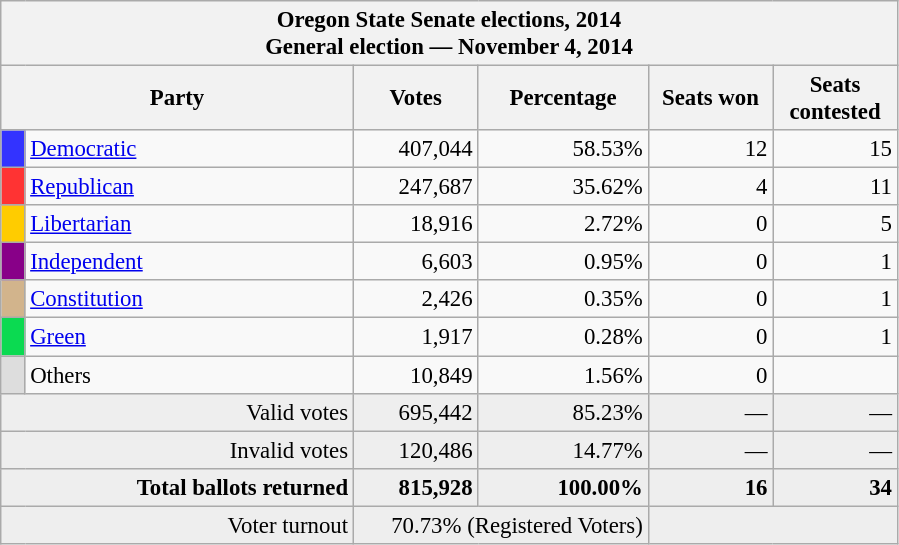<table class="wikitable" style="font-size:95%;">
<tr>
<th colspan="6">Oregon State Senate elections, 2014<br>General election — November 4, 2014</th>
</tr>
<tr>
<th colspan=2 style="width: 15em">Party</th>
<th style="width: 5em">Votes</th>
<th style="width: 7em">Percentage</th>
<th style="width: 5em">Seats won</th>
<th style="width: 5em">Seats contested</th>
</tr>
<tr>
<th style="background-color:#33F; width: 3px"></th>
<td style="width: 130px"><a href='#'>Democratic</a></td>
<td align="right">407,044</td>
<td align="right">58.53%</td>
<td align="right">12</td>
<td align="right">15</td>
</tr>
<tr>
<th style="background-color:#F33; width: 3px"></th>
<td style="width: 130px"><a href='#'>Republican</a></td>
<td align="right">247,687</td>
<td align="right">35.62%</td>
<td align="right">4</td>
<td align="right">11</td>
</tr>
<tr>
<th style="background-color:#FC0; width: 3px"></th>
<td style="width: 130px"><a href='#'>Libertarian</a></td>
<td align="right">18,916</td>
<td align="right">2.72%</td>
<td align="right">0</td>
<td align="right">5</td>
</tr>
<tr>
<th style="background-color:#808; width: 3px"></th>
<td style="width: 130px"><a href='#'>Independent</a></td>
<td align="right">6,603</td>
<td align="right">0.95%</td>
<td align="right">0</td>
<td align="right">1</td>
</tr>
<tr>
<th style="background-color:#D2B48C; width: 3px"></th>
<td style="width: 130px"><a href='#'>Constitution</a></td>
<td align="right">2,426</td>
<td align="right">0.35%</td>
<td align="right">0</td>
<td align="right">1</td>
</tr>
<tr>
<th style="background-color:#0BDA51; width: 3px"></th>
<td style="width: 130px"><a href='#'>Green</a></td>
<td align="right">1,917</td>
<td align="right">0.28%</td>
<td align="right">0</td>
<td align="right">1</td>
</tr>
<tr>
<th style="background-color:#DDD; width: 3px"></th>
<td style="width: 130px">Others</td>
<td align="right">10,849</td>
<td align="right">1.56%</td>
<td align="right">0</td>
<td align="right"></td>
</tr>
<tr bgcolor="#EEEEEE">
<td colspan="2" align="right">Valid votes</td>
<td align="right">695,442</td>
<td align="right">85.23%</td>
<td align="right">—</td>
<td align="right">—</td>
</tr>
<tr bgcolor="#EEEEEE">
<td colspan="2" align="right">Invalid votes</td>
<td align="right">120,486</td>
<td align="right">14.77%</td>
<td align="right">—</td>
<td align="right">—</td>
</tr>
<tr bgcolor="#EEEEEE">
<td colspan="2" align="right"><strong>Total ballots returned</strong></td>
<td align="right"><strong>815,928</strong></td>
<td align="right"><strong>100.00%</strong></td>
<td align="right"><strong>16</strong></td>
<td align="right"><strong>34</strong></td>
</tr>
<tr bgcolor="#EEEEEE">
<td colspan="2" align="right">Voter turnout</td>
<td colspan="2" align="right">70.73% (Registered Voters)</td>
<td colspan="2" align="right"></td>
</tr>
</table>
